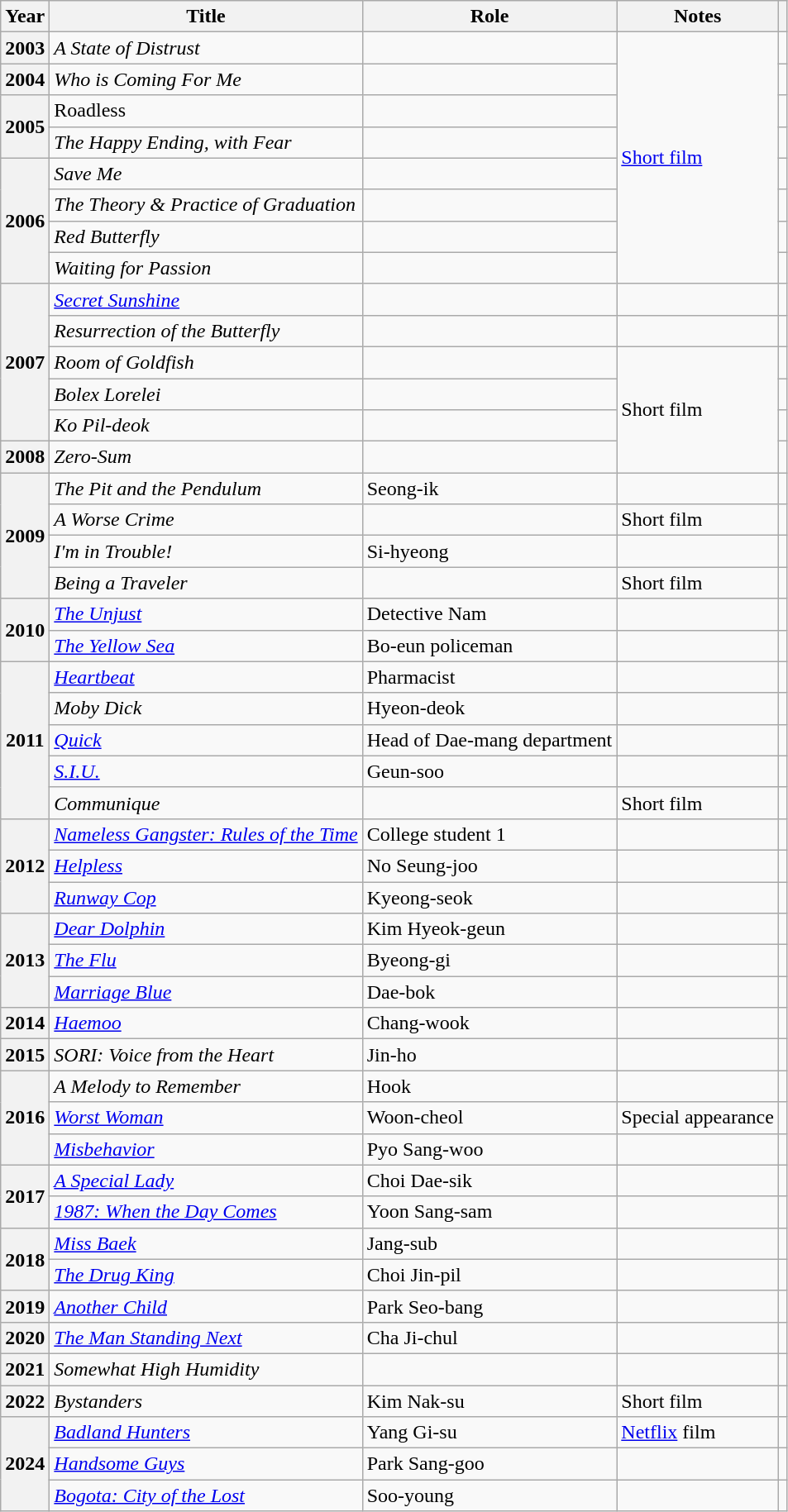<table class="wikitable plainrowheaders sortable">
<tr>
<th scope="col">Year</th>
<th scope="col">Title</th>
<th scope="col">Role</th>
<th scope="col" class="unsortable">Notes</th>
<th scope="col" class="unsortable"></th>
</tr>
<tr>
<th scope="row">2003</th>
<td><em>A State of Distrust</em></td>
<td></td>
<td rowspan=8><a href='#'>Short film</a></td>
<td></td>
</tr>
<tr>
<th scope="row">2004</th>
<td><em>Who is Coming For Me</em> </td>
<td></td>
<td></td>
</tr>
<tr>
<th scope="row" rowspan=2>2005</th>
<td>Roadless </td>
<td></td>
<td></td>
</tr>
<tr>
<td><em>The Happy Ending, with Fear</em></td>
<td></td>
<td></td>
</tr>
<tr>
<th scope="row" rowspan=4>2006</th>
<td><em>Save Me</em></td>
<td></td>
<td></td>
</tr>
<tr>
<td><em>The Theory & Practice of Graduation</em></td>
<td></td>
<td></td>
</tr>
<tr>
<td><em>Red Butterfly</em></td>
<td></td>
<td></td>
</tr>
<tr>
<td><em>Waiting for Passion</em></td>
<td></td>
<td></td>
</tr>
<tr>
<th scope="row" rowspan=5>2007</th>
<td><em><a href='#'>Secret Sunshine</a></em></td>
<td></td>
<td></td>
<td></td>
</tr>
<tr>
<td><em>Resurrection of the Butterfly</em></td>
<td></td>
<td></td>
<td></td>
</tr>
<tr>
<td><em>Room of Goldfish</em></td>
<td></td>
<td rowspan=4>Short film</td>
<td></td>
</tr>
<tr>
<td><em>Bolex Lorelei</em></td>
<td></td>
<td></td>
</tr>
<tr>
<td><em>Ko Pil-deok</em></td>
<td></td>
<td></td>
</tr>
<tr>
<th scope="row">2008</th>
<td><em>Zero-Sum</em></td>
<td></td>
<td></td>
</tr>
<tr>
<th scope="row" rowspan=4>2009</th>
<td><em>The Pit and the Pendulum</em></td>
<td>Seong-ik</td>
<td></td>
<td></td>
</tr>
<tr>
<td><em>A Worse Crime</em></td>
<td></td>
<td>Short film</td>
<td></td>
</tr>
<tr>
<td><em>I'm in Trouble!</em></td>
<td>Si-hyeong</td>
<td></td>
<td></td>
</tr>
<tr>
<td><em>Being a Traveler</em></td>
<td></td>
<td>Short film</td>
<td></td>
</tr>
<tr>
<th scope="row" rowspan=2>2010</th>
<td><em><a href='#'>The Unjust</a></em></td>
<td>Detective Nam</td>
<td></td>
<td></td>
</tr>
<tr>
<td><em><a href='#'>The Yellow Sea</a></em></td>
<td>Bo-eun policeman</td>
<td></td>
<td></td>
</tr>
<tr>
<th scope="row" rowspan=5>2011</th>
<td><em><a href='#'>Heartbeat</a></em></td>
<td>Pharmacist</td>
<td></td>
<td></td>
</tr>
<tr>
<td><em>Moby Dick</em></td>
<td>Hyeon-deok</td>
<td></td>
<td></td>
</tr>
<tr>
<td><em><a href='#'>Quick</a></em></td>
<td>Head of Dae-mang department</td>
<td></td>
<td></td>
</tr>
<tr>
<td><em><a href='#'>S.I.U.</a></em></td>
<td>Geun-soo</td>
<td></td>
<td></td>
</tr>
<tr>
<td><em>Communique</em></td>
<td></td>
<td>Short film</td>
<td></td>
</tr>
<tr>
<th scope="row" rowspan=3>2012</th>
<td><em><a href='#'>Nameless Gangster: Rules of the Time</a></em></td>
<td>College student 1</td>
<td></td>
<td></td>
</tr>
<tr>
<td><em><a href='#'>Helpless</a></em></td>
<td>No Seung-joo</td>
<td></td>
<td></td>
</tr>
<tr>
<td><em><a href='#'>Runway Cop</a></em></td>
<td>Kyeong-seok</td>
<td></td>
<td></td>
</tr>
<tr>
<th scope="row" rowspan=3>2013</th>
<td><em><a href='#'>Dear Dolphin</a></em></td>
<td>Kim Hyeok-geun</td>
<td></td>
<td></td>
</tr>
<tr>
<td><em><a href='#'>The Flu</a></em></td>
<td>Byeong-gi</td>
<td></td>
<td></td>
</tr>
<tr>
<td><em><a href='#'>Marriage Blue</a></em></td>
<td>Dae-bok</td>
<td></td>
<td style="text-align:center"></td>
</tr>
<tr>
<th scope="row">2014</th>
<td><em><a href='#'>Haemoo</a></em></td>
<td>Chang-wook</td>
<td></td>
<td style="text-align:center"></td>
</tr>
<tr>
<th scope="row">2015</th>
<td><em>SORI: Voice from the Heart</em></td>
<td>Jin-ho</td>
<td></td>
<td style="text-align:center"></td>
</tr>
<tr>
<th scope="row" rowspan=3>2016</th>
<td><em>A Melody to Remember</em></td>
<td>Hook</td>
<td></td>
<td></td>
</tr>
<tr>
<td><em><a href='#'>Worst Woman</a></em></td>
<td>Woon-cheol</td>
<td>Special appearance</td>
<td></td>
</tr>
<tr>
<td><em><a href='#'>Misbehavior</a></em></td>
<td>Pyo Sang-woo</td>
<td></td>
<td></td>
</tr>
<tr>
<th scope="row" rowspan=2>2017</th>
<td><em><a href='#'>A Special Lady</a></em></td>
<td>Choi Dae-sik</td>
<td></td>
<td style="text-align:center"></td>
</tr>
<tr>
<td><em><a href='#'>1987: When the Day Comes</a></em></td>
<td>Yoon Sang-sam</td>
<td></td>
<td style="text-align:center"></td>
</tr>
<tr>
<th scope="row" rowspan=2>2018</th>
<td><em><a href='#'>Miss Baek</a></em></td>
<td>Jang-sub</td>
<td></td>
<td style="text-align:center"></td>
</tr>
<tr>
<td><em><a href='#'>The Drug King</a></em></td>
<td>Choi Jin-pil</td>
<td></td>
<td></td>
</tr>
<tr>
<th scope="row">2019</th>
<td><em><a href='#'>Another Child</a></em></td>
<td>Park Seo-bang</td>
<td></td>
<td></td>
</tr>
<tr>
<th scope="row">2020</th>
<td><em><a href='#'>The Man Standing Next</a></em></td>
<td>Cha Ji-chul</td>
<td></td>
<td style="text-align:center"></td>
</tr>
<tr>
<th scope="row">2021</th>
<td><em>Somewhat High Humidity</em></td>
<td></td>
<td></td>
<td style="text-align:center"></td>
</tr>
<tr>
<th scope="row">2022</th>
<td><em>Bystanders</em></td>
<td>Kim Nak-su</td>
<td>Short film</td>
<td style="text-align:center"></td>
</tr>
<tr>
<th scope="row" rowspan="3">2024</th>
<td><em><a href='#'>Badland Hunters</a></em></td>
<td>Yang Gi-su</td>
<td><a href='#'>Netflix</a> film</td>
<td style="text-align:center"></td>
</tr>
<tr>
<td><em><a href='#'>Handsome Guys</a></em></td>
<td>Park Sang-goo</td>
<td></td>
<td style="text-align:center"></td>
</tr>
<tr>
<td><em><a href='#'>Bogota: City of the Lost</a></em></td>
<td>Soo-young</td>
<td></td>
<td style="text-align:center"></td>
</tr>
</table>
